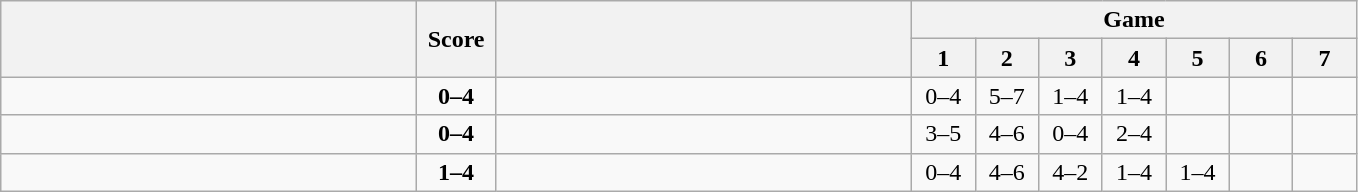<table class="wikitable" style="text-align: center;">
<tr>
<th rowspan=2 align="right" width="270"></th>
<th rowspan=2 width="45">Score</th>
<th rowspan=2 align="left" width="270"></th>
<th colspan=7>Game</th>
</tr>
<tr>
<th width="35">1</th>
<th width="35">2</th>
<th width="35">3</th>
<th width="35">4</th>
<th width="35">5</th>
<th width="35">6</th>
<th width="35">7</th>
</tr>
<tr>
<td align=left></td>
<td align=center><strong>0–4</strong></td>
<td align=left><strong></strong></td>
<td>0–4</td>
<td>5–7</td>
<td>1–4</td>
<td>1–4</td>
<td></td>
<td></td>
<td></td>
</tr>
<tr>
<td align=left></td>
<td align=center><strong>0–4</strong></td>
<td align=left><strong></strong></td>
<td>3–5</td>
<td>4–6</td>
<td>0–4</td>
<td>2–4</td>
<td></td>
<td></td>
<td></td>
</tr>
<tr>
<td align=left></td>
<td align=center><strong>1–4</strong></td>
<td align=left><strong></strong></td>
<td>0–4</td>
<td>4–6</td>
<td>4–2</td>
<td>1–4</td>
<td>1–4</td>
<td></td>
<td></td>
</tr>
</table>
